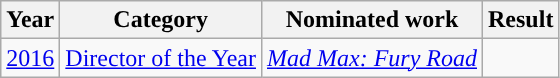<table class="wikitable">
<tr>
<th>Year</th>
<th>Category</th>
<th>Nominated work</th>
<th>Result</th>
</tr>
<tr>
<td><a href='#'>2016</a></td>
<td><a href='#'>Director of the Year</a></td>
<td><em><a href='#'>Mad Max: Fury Road</a></em></td>
<td></td>
</tr>
</table>
